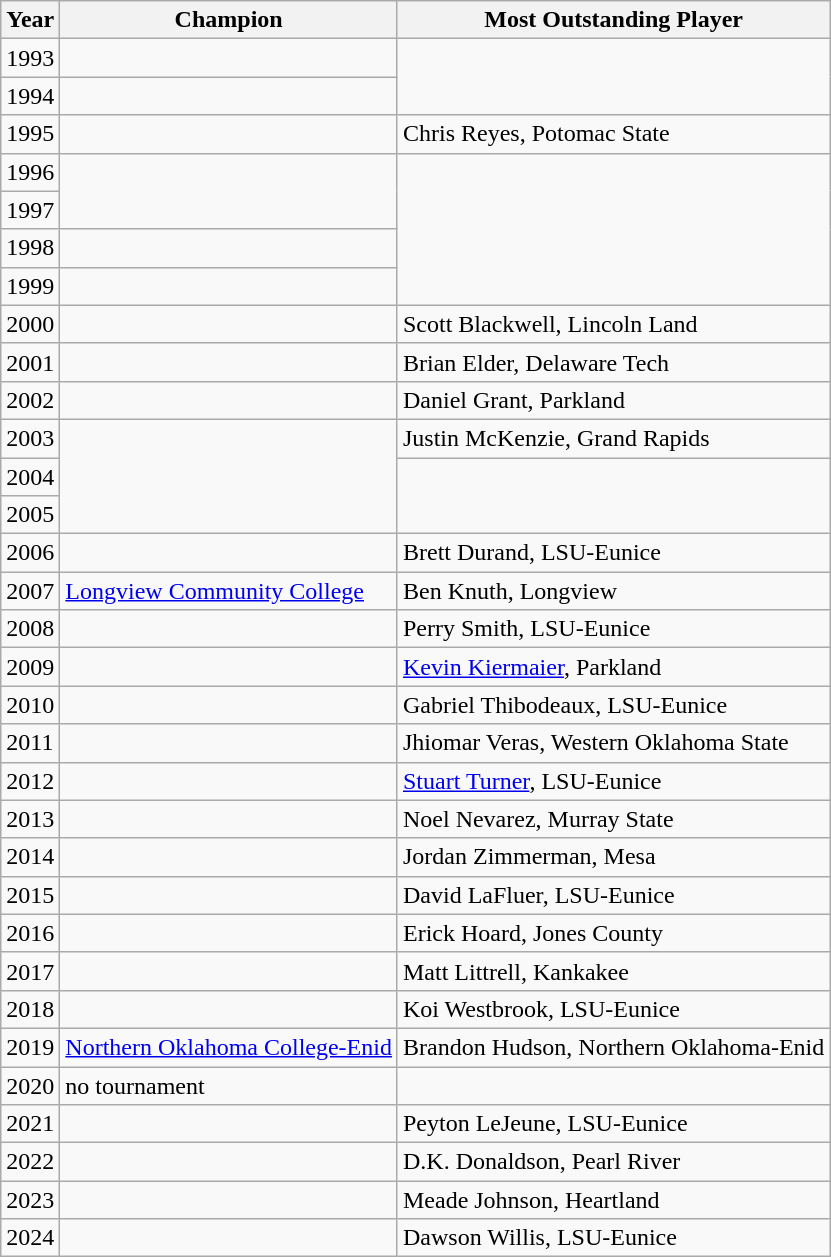<table class="wikitable">
<tr>
<th>Year</th>
<th>Champion</th>
<th>Most Outstanding Player</th>
</tr>
<tr>
<td>1993</td>
<td></td>
</tr>
<tr>
<td>1994</td>
<td></td>
</tr>
<tr>
<td>1995</td>
<td></td>
<td>Chris Reyes, Potomac State</td>
</tr>
<tr>
<td>1996</td>
<td rowspan="2"></td>
</tr>
<tr>
<td>1997</td>
</tr>
<tr>
<td>1998</td>
<td></td>
</tr>
<tr>
<td>1999</td>
<td></td>
</tr>
<tr>
<td>2000</td>
<td></td>
<td>Scott Blackwell, Lincoln Land</td>
</tr>
<tr>
<td>2001</td>
<td></td>
<td>Brian Elder, Delaware Tech</td>
</tr>
<tr>
<td>2002</td>
<td></td>
<td>Daniel Grant, Parkland</td>
</tr>
<tr>
<td>2003</td>
<td rowspan="3"></td>
<td>Justin McKenzie, Grand Rapids</td>
</tr>
<tr>
<td>2004</td>
</tr>
<tr>
<td>2005</td>
</tr>
<tr>
<td>2006</td>
<td></td>
<td>Brett Durand, LSU-Eunice</td>
</tr>
<tr>
<td>2007</td>
<td><a href='#'>Longview Community College</a></td>
<td>Ben Knuth, Longview</td>
</tr>
<tr>
<td>2008</td>
<td></td>
<td>Perry Smith, LSU-Eunice</td>
</tr>
<tr>
<td>2009</td>
<td></td>
<td><a href='#'>Kevin Kiermaier</a>, Parkland</td>
</tr>
<tr>
<td>2010</td>
<td></td>
<td>Gabriel Thibodeaux, LSU-Eunice</td>
</tr>
<tr>
<td>2011</td>
<td></td>
<td>Jhiomar Veras, Western Oklahoma State</td>
</tr>
<tr>
<td>2012</td>
<td></td>
<td><a href='#'>Stuart Turner</a>, LSU-Eunice</td>
</tr>
<tr>
<td>2013</td>
<td></td>
<td>Noel Nevarez, Murray State</td>
</tr>
<tr>
<td>2014</td>
<td></td>
<td>Jordan Zimmerman, Mesa</td>
</tr>
<tr>
<td>2015</td>
<td></td>
<td>David LaFluer, LSU-Eunice</td>
</tr>
<tr>
<td>2016</td>
<td></td>
<td>Erick Hoard, Jones County</td>
</tr>
<tr>
<td>2017</td>
<td></td>
<td>Matt Littrell, Kankakee</td>
</tr>
<tr>
<td>2018</td>
<td></td>
<td>Koi Westbrook, LSU-Eunice</td>
</tr>
<tr>
<td>2019</td>
<td><a href='#'>Northern Oklahoma College-Enid</a></td>
<td>Brandon Hudson, Northern Oklahoma-Enid</td>
</tr>
<tr>
<td>2020</td>
<td>no tournament</td>
</tr>
<tr>
<td>2021</td>
<td></td>
<td>Peyton LeJeune, LSU-Eunice</td>
</tr>
<tr>
<td>2022</td>
<td></td>
<td>D.K. Donaldson, Pearl River</td>
</tr>
<tr>
<td>2023</td>
<td></td>
<td>Meade Johnson, Heartland</td>
</tr>
<tr>
<td>2024</td>
<td></td>
<td>Dawson Willis, LSU-Eunice</td>
</tr>
</table>
